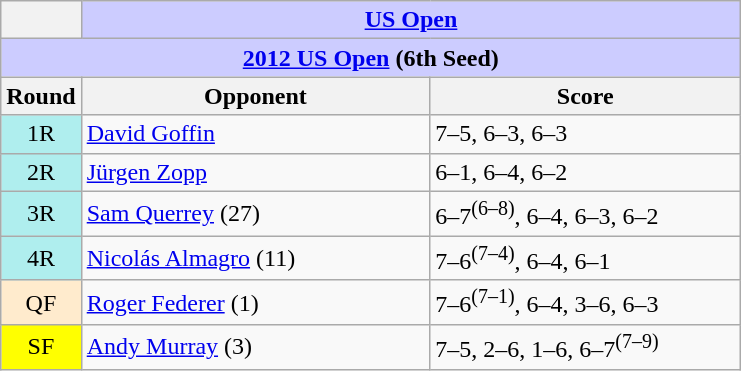<table class="wikitable collapsible collapsed">
<tr>
<th></th>
<th colspan=2 style="background:#ccf;"><a href='#'>US Open</a></th>
</tr>
<tr>
<th colspan=3 style="background:#ccf;"><a href='#'>2012 US Open</a> (6th Seed)</th>
</tr>
<tr>
<th>Round</th>
<th width=225>Opponent</th>
<th width=200>Score</th>
</tr>
<tr>
<td style="text-align:center; background:#afeeee;">1R</td>
<td> <a href='#'>David Goffin</a></td>
<td>7–5, 6–3, 6–3</td>
</tr>
<tr>
<td style="text-align:center; background:#afeeee;">2R</td>
<td> <a href='#'>Jürgen Zopp</a></td>
<td>6–1, 6–4, 6–2</td>
</tr>
<tr>
<td style="text-align:center; background:#afeeee;">3R</td>
<td> <a href='#'>Sam Querrey</a> (27)</td>
<td>6–7<sup>(6–8)</sup>, 6–4, 6–3, 6–2</td>
</tr>
<tr>
<td style="text-align:center; background:#afeeee;">4R</td>
<td> <a href='#'>Nicolás Almagro</a> (11)</td>
<td>7–6<sup>(7–4)</sup>, 6–4, 6–1</td>
</tr>
<tr>
<td style="text-align:center; background:#ffebcd;">QF</td>
<td> <a href='#'>Roger Federer</a> (1)</td>
<td>7–6<sup>(7–1)</sup>, 6–4, 3–6, 6–3</td>
</tr>
<tr>
<td style="text-align:center; background:yellow;">SF</td>
<td> <a href='#'>Andy Murray</a> (3)</td>
<td>7–5, 2–6, 1–6, 6–7<sup>(7–9)</sup></td>
</tr>
</table>
